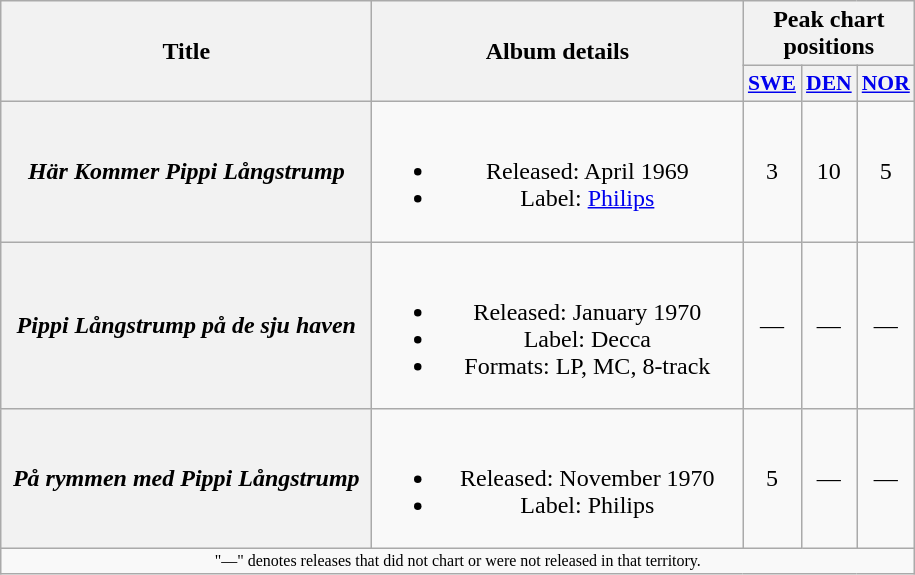<table class="wikitable plainrowheaders" style="text-align:center;">
<tr>
<th rowspan="2" scope="col" style="width:15em;">Title</th>
<th rowspan="2" scope="col" style="width:15em;">Album details</th>
<th colspan="3">Peak chart positions</th>
</tr>
<tr>
<th scope="col" style="width:2em;font-size:90%;"><a href='#'>SWE</a><br></th>
<th scope="col" style="width:2em;font-size:90%;"><a href='#'>DEN</a><br></th>
<th scope="col" style="width:2em;font-size:90%;"><a href='#'>NOR</a><br></th>
</tr>
<tr>
<th scope="row"><em>Här Kommer Pippi Långstrump</em></th>
<td><br><ul><li>Released: April 1969</li><li>Label: <a href='#'>Philips</a></li></ul></td>
<td>3</td>
<td>10</td>
<td>5</td>
</tr>
<tr>
<th scope="row"><em>Pippi Långstrump på de sju haven</em></th>
<td><br><ul><li>Released: January 1970</li><li>Label: Decca</li><li>Formats: LP, MC, 8-track</li></ul></td>
<td>—</td>
<td>—</td>
<td>—</td>
</tr>
<tr>
<th scope="row"><em>På rymmen med Pippi Långstrump</em></th>
<td><br><ul><li>Released: November 1970</li><li>Label: Philips</li></ul></td>
<td>5</td>
<td>—</td>
<td>—</td>
</tr>
<tr>
<td colspan="5" style="font-size:8pt">"—" denotes releases that did not chart or were not released in that territory.</td>
</tr>
</table>
